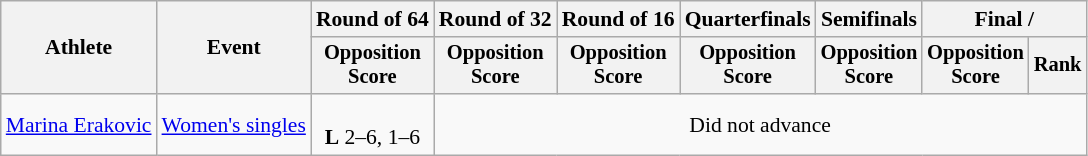<table class=wikitable style="font-size:90%">
<tr>
<th rowspan="2">Athlete</th>
<th rowspan="2">Event</th>
<th>Round of 64</th>
<th>Round of 32</th>
<th>Round of 16</th>
<th>Quarterfinals</th>
<th>Semifinals</th>
<th colspan=2>Final / </th>
</tr>
<tr style="font-size:95%">
<th>Opposition<br>Score</th>
<th>Opposition<br>Score</th>
<th>Opposition<br>Score</th>
<th>Opposition<br>Score</th>
<th>Opposition<br>Score</th>
<th>Opposition<br>Score</th>
<th>Rank</th>
</tr>
<tr align=center>
<td align=left><a href='#'>Marina Erakovic</a></td>
<td align=left><a href='#'>Women's singles</a></td>
<td><br><strong>L</strong> 2–6, 1–6</td>
<td colspan=6>Did not advance</td>
</tr>
</table>
